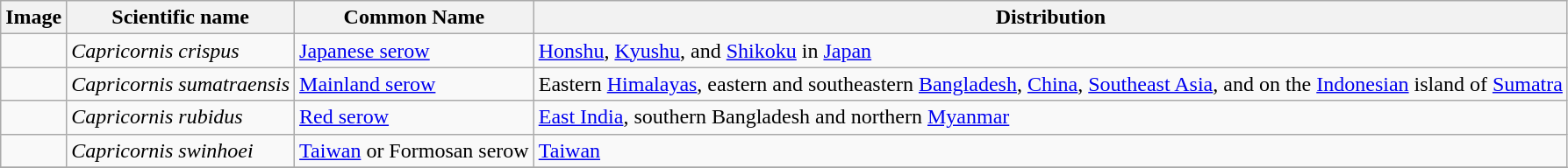<table class="wikitable">
<tr>
<th>Image</th>
<th>Scientific name</th>
<th>Common Name</th>
<th>Distribution</th>
</tr>
<tr>
<td></td>
<td><em>Capricornis crispus</em></td>
<td><a href='#'>Japanese serow</a></td>
<td><a href='#'>Honshu</a>, <a href='#'>Kyushu</a>, and <a href='#'>Shikoku</a> in <a href='#'>Japan</a></td>
</tr>
<tr>
<td></td>
<td><em>Capricornis sumatraensis</em></td>
<td><a href='#'>Mainland serow</a></td>
<td>Eastern <a href='#'>Himalayas</a>, eastern and southeastern <a href='#'>Bangladesh</a>, <a href='#'>China</a>, <a href='#'>Southeast Asia</a>, and on the <a href='#'>Indonesian</a> island of <a href='#'>Sumatra</a></td>
</tr>
<tr>
<td></td>
<td><em>Capricornis rubidus</em></td>
<td><a href='#'>Red serow</a></td>
<td><a href='#'>East India</a>, southern Bangladesh and northern <a href='#'>Myanmar</a></td>
</tr>
<tr>
<td></td>
<td><em>Capricornis swinhoei</em></td>
<td><a href='#'>Taiwan</a> or Formosan serow</td>
<td><a href='#'>Taiwan</a></td>
</tr>
<tr>
</tr>
</table>
